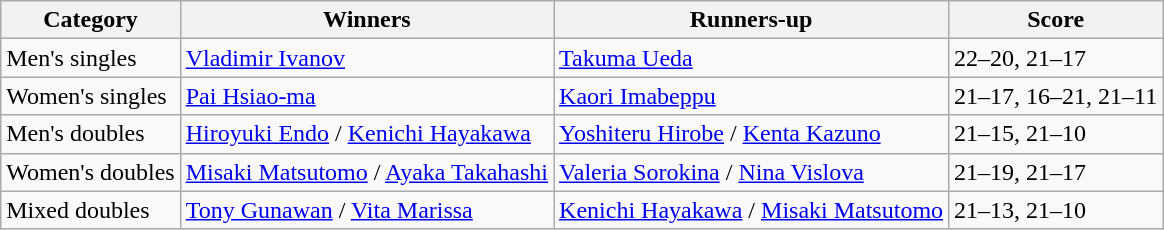<table class=wikitable style="white-space:nowrap;">
<tr>
<th>Category</th>
<th>Winners</th>
<th>Runners-up</th>
<th>Score</th>
</tr>
<tr>
<td>Men's singles</td>
<td> <a href='#'>Vladimir Ivanov</a></td>
<td> <a href='#'>Takuma Ueda</a></td>
<td>22–20, 21–17</td>
</tr>
<tr>
<td>Women's singles</td>
<td> <a href='#'>Pai Hsiao-ma</a></td>
<td> <a href='#'>Kaori Imabeppu</a></td>
<td>21–17, 16–21, 21–11</td>
</tr>
<tr>
<td>Men's doubles</td>
<td> <a href='#'>Hiroyuki Endo</a> / <a href='#'>Kenichi Hayakawa</a></td>
<td> <a href='#'>Yoshiteru Hirobe</a> / <a href='#'>Kenta Kazuno</a></td>
<td>21–15, 21–10</td>
</tr>
<tr>
<td>Women's doubles</td>
<td> <a href='#'>Misaki Matsutomo</a> / <a href='#'>Ayaka Takahashi</a></td>
<td> <a href='#'>Valeria Sorokina</a> / <a href='#'>Nina Vislova</a></td>
<td>21–19, 21–17</td>
</tr>
<tr>
<td>Mixed doubles</td>
<td> <a href='#'>Tony Gunawan</a> /  <a href='#'>Vita Marissa</a></td>
<td> <a href='#'>Kenichi Hayakawa</a> / <a href='#'>Misaki Matsutomo</a></td>
<td>21–13, 21–10</td>
</tr>
</table>
